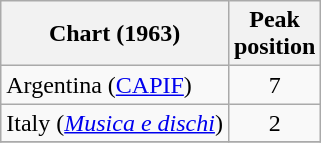<table class="wikitable sortable">
<tr>
<th align="left">Chart (1963)</th>
<th align="left">Peak<br>position</th>
</tr>
<tr>
<td align="left">Argentina (<a href='#'>CAPIF</a>)</td>
<td align="center">7</td>
</tr>
<tr>
<td align="left">Italy (<em><a href='#'>Musica e dischi</a></em>)</td>
<td align="center">2</td>
</tr>
<tr>
</tr>
</table>
